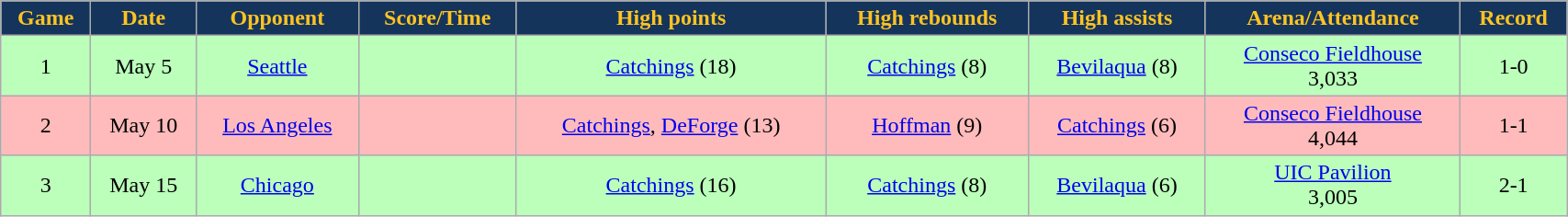<table class="wikitable" width="90%">
<tr align="center"  style="background:#14345B;color:#ffc322;">
<td><strong>Game</strong></td>
<td><strong>Date</strong></td>
<td><strong>Opponent</strong></td>
<td><strong>Score/Time</strong></td>
<td><strong>High points</strong></td>
<td><strong>High rebounds</strong></td>
<td><strong>High assists</strong></td>
<td><strong>Arena/Attendance</strong></td>
<td><strong>Record</strong></td>
</tr>
<tr align="center" bgcolor="bbffbb">
<td>1</td>
<td>May 5</td>
<td><a href='#'>Seattle</a></td>
<td></td>
<td><a href='#'>Catchings</a> (18)</td>
<td><a href='#'>Catchings</a> (8)</td>
<td><a href='#'>Bevilaqua</a> (8)</td>
<td><a href='#'>Conseco Fieldhouse</a> <br> 3,033</td>
<td>1-0</td>
</tr>
<tr align="center" bgcolor="ffbbbb">
<td>2</td>
<td>May 10</td>
<td><a href='#'>Los Angeles</a></td>
<td></td>
<td><a href='#'>Catchings</a>, <a href='#'>DeForge</a> (13)</td>
<td><a href='#'>Hoffman</a> (9)</td>
<td><a href='#'>Catchings</a> (6)</td>
<td><a href='#'>Conseco Fieldhouse</a> <br> 4,044</td>
<td>1-1</td>
</tr>
<tr align="center" bgcolor="bbffbb">
<td>3</td>
<td>May 15</td>
<td><a href='#'>Chicago</a></td>
<td></td>
<td><a href='#'>Catchings</a> (16)</td>
<td><a href='#'>Catchings</a> (8)</td>
<td><a href='#'>Bevilaqua</a> (6)</td>
<td><a href='#'>UIC Pavilion</a> <br> 3,005</td>
<td>2-1</td>
</tr>
</table>
